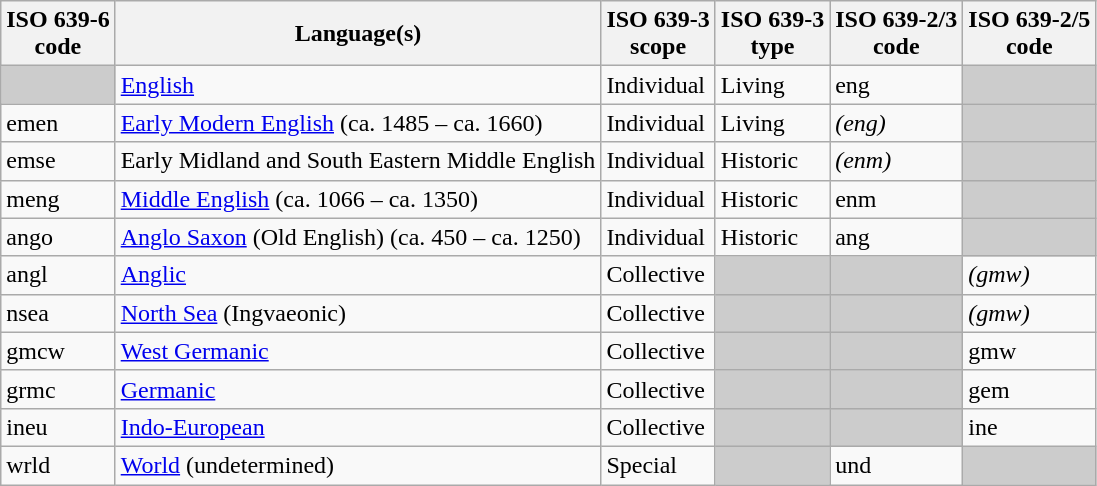<table class="wikitable">
<tr>
<th scope="col">ISO 639-6<br> code</th>
<th scope="col">Language(s)</th>
<th scope="col">ISO 639-3<br> scope</th>
<th scope="col">ISO 639-3<br> type</th>
<th scope="col">ISO 639-2/3<br> code</th>
<th scope="col">ISO 639-2/5<br> code</th>
</tr>
<tr>
<td style="background:#CCC"> </td>
<td><a href='#'>English</a></td>
<td>Individual</td>
<td>Living</td>
<td>eng</td>
<td style="background:#CCC"> </td>
</tr>
<tr>
<td>emen</td>
<td><a href='#'>Early Modern English</a> (ca. 1485 – ca. 1660)</td>
<td>Individual</td>
<td>Living</td>
<td><em>(eng)</em></td>
<td style="background:#CCC"> </td>
</tr>
<tr>
<td>emse</td>
<td>Early Midland and South Eastern Middle English</td>
<td>Individual</td>
<td>Historic</td>
<td><em>(enm)</em></td>
<td style="background:#CCC"> </td>
</tr>
<tr>
<td>meng</td>
<td><a href='#'>Middle English</a> (ca. 1066 – ca. 1350)</td>
<td>Individual</td>
<td>Historic</td>
<td>enm</td>
<td style="background:#CCC"> </td>
</tr>
<tr>
<td>ango</td>
<td><a href='#'>Anglo Saxon</a> (Old English) (ca. 450 – ca. 1250)</td>
<td>Individual</td>
<td>Historic</td>
<td>ang</td>
<td style="background:#CCC"> </td>
</tr>
<tr>
<td>angl</td>
<td><a href='#'>Anglic</a></td>
<td>Collective</td>
<td style="background:#CCC"> </td>
<td style="background:#CCC"> </td>
<td><em>(gmw)</em></td>
</tr>
<tr>
<td>nsea</td>
<td><a href='#'>North Sea</a> (Ingvaeonic)</td>
<td>Collective</td>
<td style="background:#CCC"> </td>
<td style="background:#CCC"> </td>
<td><em>(gmw)</em></td>
</tr>
<tr>
<td>gmcw</td>
<td><a href='#'>West Germanic</a></td>
<td>Collective</td>
<td style="background:#CCC"> </td>
<td style="background:#CCC"> </td>
<td>gmw</td>
</tr>
<tr>
<td>grmc</td>
<td><a href='#'>Germanic</a></td>
<td>Collective</td>
<td style="background:#CCC"> </td>
<td style="background:#CCC"> </td>
<td>gem</td>
</tr>
<tr>
<td>ineu</td>
<td><a href='#'>Indo-European</a></td>
<td>Collective</td>
<td style="background:#CCC"> </td>
<td style="background:#CCC"> </td>
<td>ine</td>
</tr>
<tr>
<td>wrld</td>
<td><a href='#'>World</a> (undetermined)</td>
<td>Special</td>
<td style="background:#CCC"> </td>
<td>und</td>
<td style="background:#CCC"> </td>
</tr>
</table>
